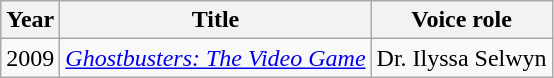<table class="wikitable">
<tr>
<th>Year</th>
<th>Title</th>
<th>Voice role</th>
</tr>
<tr>
<td>2009</td>
<td><em><a href='#'>Ghostbusters: The Video Game</a></em></td>
<td>Dr. Ilyssa Selwyn</td>
</tr>
</table>
